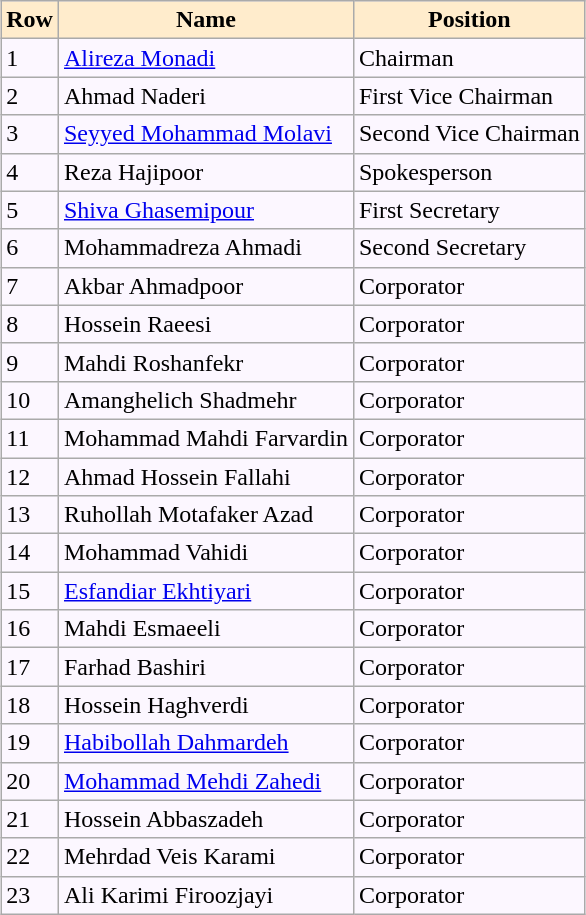<table class="wikitable" style="background-color:#fcf7ff; margin: 1em auto 1em auto">
<tr>
<td align="center" style="background:#ffeccc;"><strong>Row</strong></td>
<td align="center" style="background:#ffeccc;"><strong>Name</strong></td>
<td align="center" style="background:#ffeccc;"><strong>Position</strong></td>
</tr>
<tr>
<td>1</td>
<td><a href='#'>Alireza Monadi</a></td>
<td>Chairman</td>
</tr>
<tr>
<td>2</td>
<td>Ahmad Naderi</td>
<td>First Vice Chairman</td>
</tr>
<tr>
<td>3</td>
<td><a href='#'>Seyyed Mohammad Molavi</a></td>
<td>Second Vice Chairman</td>
</tr>
<tr>
<td>4</td>
<td>Reza Hajipoor</td>
<td>Spokesperson</td>
</tr>
<tr>
<td>5</td>
<td><a href='#'>Shiva Ghasemipour</a></td>
<td>First Secretary</td>
</tr>
<tr>
<td>6</td>
<td>Mohammadreza Ahmadi</td>
<td>Second Secretary</td>
</tr>
<tr>
<td>7</td>
<td>Akbar Ahmadpoor</td>
<td>Corporator</td>
</tr>
<tr>
<td>8</td>
<td>Hossein Raeesi</td>
<td>Corporator</td>
</tr>
<tr>
<td>9</td>
<td>Mahdi Roshanfekr</td>
<td>Corporator</td>
</tr>
<tr>
<td>10</td>
<td>Amanghelich Shadmehr</td>
<td>Corporator</td>
</tr>
<tr>
<td>11</td>
<td>Mohammad Mahdi Farvardin</td>
<td>Corporator</td>
</tr>
<tr>
<td>12</td>
<td>Ahmad Hossein Fallahi</td>
<td>Corporator</td>
</tr>
<tr>
<td>13</td>
<td>Ruhollah Motafaker Azad</td>
<td>Corporator</td>
</tr>
<tr>
<td>14</td>
<td>Mohammad Vahidi</td>
<td>Corporator</td>
</tr>
<tr>
<td>15</td>
<td><a href='#'>Esfandiar Ekhtiyari</a></td>
<td>Corporator</td>
</tr>
<tr>
<td>16</td>
<td>Mahdi Esmaeeli</td>
<td>Corporator</td>
</tr>
<tr>
<td>17</td>
<td>Farhad Bashiri</td>
<td>Corporator</td>
</tr>
<tr>
<td>18</td>
<td>Hossein Haghverdi</td>
<td>Corporator</td>
</tr>
<tr>
<td>19</td>
<td><a href='#'>Habibollah Dahmardeh</a></td>
<td>Corporator</td>
</tr>
<tr>
<td>20</td>
<td><a href='#'>Mohammad Mehdi Zahedi</a></td>
<td>Corporator</td>
</tr>
<tr>
<td>21</td>
<td>Hossein Abbaszadeh</td>
<td>Corporator</td>
</tr>
<tr>
<td>22</td>
<td>Mehrdad Veis Karami</td>
<td>Corporator</td>
</tr>
<tr>
<td>23</td>
<td>Ali Karimi Firoozjayi</td>
<td>Corporator</td>
</tr>
</table>
